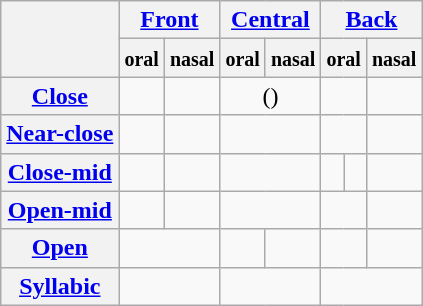<table class="wikitable" style="text-align:center">
<tr>
<th rowspan="2"></th>
<th colspan="2"><a href='#'>Front</a></th>
<th colspan="2"><a href='#'>Central</a></th>
<th colspan="3"><a href='#'>Back</a></th>
</tr>
<tr>
<th><small>oral</small></th>
<th><small>nasal</small></th>
<th><small>oral</small></th>
<th><small>nasal</small></th>
<th colspan="2"><small>oral</small></th>
<th><small>nasal</small></th>
</tr>
<tr>
<th><a href='#'>Close</a></th>
<td></td>
<td></td>
<td colspan="2">()</td>
<td colspan="2"></td>
<td></td>
</tr>
<tr>
<th><a href='#'>Near-close</a></th>
<td></td>
<td></td>
<td colspan="2"></td>
<td colspan="2"></td>
<td></td>
</tr>
<tr>
<th><a href='#'>Close-mid</a></th>
<td></td>
<td></td>
<td colspan="2"></td>
<td></td>
<td></td>
<td></td>
</tr>
<tr>
<th><a href='#'>Open-mid</a></th>
<td></td>
<td></td>
<td colspan="2"></td>
<td colspan="2"></td>
<td></td>
</tr>
<tr>
<th><a href='#'>Open</a></th>
<td colspan="2"></td>
<td></td>
<td></td>
<td colspan="2"></td>
<td></td>
</tr>
<tr>
<th><a href='#'>Syllabic</a></th>
<td colspan="2"></td>
<td colspan="2"></td>
<td colspan="3"></td>
</tr>
</table>
